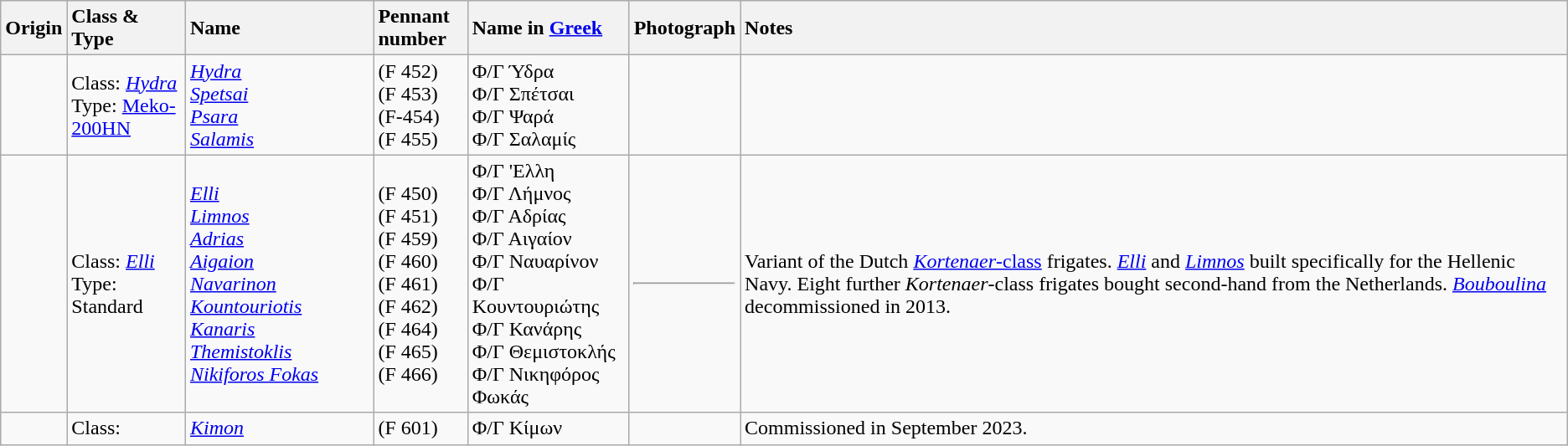<table class="wikitable">
<tr>
<th style="text-align:left;">Origin</th>
<th style="text-align:left;">Class & Type</th>
<th style="text-align:left; width:12%;">Name</th>
<th style="text-align:left; width:6%;">Pennant number</th>
<th style="text-align:left;">Name in <a href='#'>Greek</a></th>
<th style="text-align:left;">Photograph</th>
<th style="text-align:left;">Notes</th>
</tr>
<tr>
<td><br></td>
<td>Class: <a href='#'><em>Hydra</em></a><br>Type: <a href='#'>Meko-200HN</a></td>
<td><a href='#'><em>Hydra</em></a><br><a href='#'><em>Spetsai</em></a><br><a href='#'><em>Psara</em></a><br><a href='#'><em>Salamis</em></a></td>
<td>(F 452)<br>(F 453)<br>(F-454)<br>(F 455)</td>
<td>Φ/Γ Ύδρα<br>Φ/Γ Σπέτσαι<br>Φ/Γ Ψαρά<br>Φ/Γ Σαλαμίς</td>
<td></td>
<td></td>
</tr>
<tr>
<td></td>
<td>Class: <a href='#'><em>Elli</em></a> <br>Type: Standard</td>
<td><a href='#'><em>Elli</em></a><br><a href='#'><em>Limnos</em></a><br><a href='#'><em>Adrias</em></a><br><a href='#'><em>Aigaion</em></a><br><a href='#'><em>Navarinon</em></a><br><a href='#'><em>Kountouriotis</em></a><br><a href='#'><em>Kanaris</em></a><br><a href='#'><em>Themistoklis</em></a><br><a href='#'><em>Nikiforos Fokas</em></a></td>
<td>(F 450)<br>(F 451)<br>(F 459)<br>(F 460)<br>(F 461)<br>(F 462)<br>(F 464)<br>(F 465)<br>(F 466)</td>
<td>Φ/Γ 'Ελλη<br>Φ/Γ Λήμνος<br>Φ/Γ Αδρίας<br>Φ/Γ Αιγαίον<br>Φ/Γ Ναυαρίνον<br>Φ/Γ Κουντουριώτης<br>Φ/Γ Κανάρης<br>Φ/Γ Θεμιστοκλής<br>Φ/Γ Νικηφόρος Φωκάς</td>
<td><hr></td>
<td>Variant of the Dutch <a href='#'><em>Kortenaer</em>-class</a> frigates. <a href='#'><em>Elli</em></a> and <a href='#'><em>Limnos</em></a> built specifically for the Hellenic Navy. Eight further <em>Kortenaer</em>-class frigates bought second-hand from the Netherlands. <a href='#'><em>Bouboulina</em></a> decommissioned in 2013.</td>
</tr>
<tr>
<td></td>
<td>Class:</td>
<td><a href='#'><em>Kimon</em></a></td>
<td>(F 601)</td>
<td>Φ/Γ Κίμων</td>
<td></td>
<td>Commissioned in September 2023.</td>
</tr>
</table>
